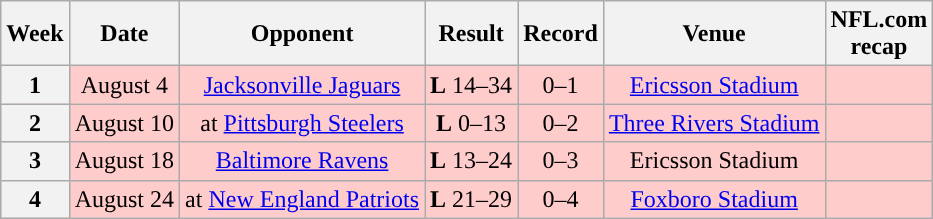<table class="wikitable" style="text-align:center">
<tr>
<th>Week</th>
<th>Date</th>
<th>Opponent</th>
<th>Result</th>
<th>Record</th>
<th>Venue</th>
<th>NFL.com<br>recap</th>
</tr>
<tr style="background: #fcc;">
<th>1</th>
<td>August 4</td>
<td><a href='#'>Jacksonville Jaguars</a></td>
<td><strong>L</strong> 14–34</td>
<td>0–1</td>
<td><a href='#'>Ericsson Stadium</a></td>
<td></td>
</tr>
<tr style="background: #fcc;">
<th>2</th>
<td>August 10</td>
<td>at <a href='#'>Pittsburgh Steelers</a></td>
<td><strong>L</strong> 0–13</td>
<td>0–2</td>
<td><a href='#'>Three Rivers Stadium</a></td>
<td></td>
</tr>
<tr style="background: #fcc;">
<th>3</th>
<td>August 18</td>
<td><a href='#'>Baltimore Ravens</a></td>
<td><strong>L</strong> 13–24</td>
<td>0–3</td>
<td>Ericsson Stadium</td>
<td></td>
</tr>
<tr style="background: #fcc;">
<th>4</th>
<td>August 24</td>
<td>at <a href='#'>New England Patriots</a></td>
<td><strong>L</strong> 21–29</td>
<td>0–4</td>
<td><a href='#'>Foxboro Stadium</a></td>
<td></td>
</tr>
</table>
